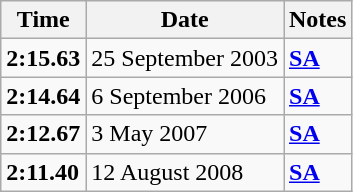<table class="wikitable">
<tr>
<th>Time</th>
<th>Date</th>
<th>Notes</th>
</tr>
<tr>
<td><strong>2:15.63</strong></td>
<td>25 September 2003</td>
<td><strong><a href='#'>SA</a></strong></td>
</tr>
<tr>
<td><strong>2:14.64</strong></td>
<td>6 September 2006</td>
<td><strong><a href='#'>SA</a></strong></td>
</tr>
<tr>
<td><strong>2:12.67</strong></td>
<td>3 May 2007</td>
<td><strong><a href='#'>SA</a></strong></td>
</tr>
<tr>
<td><strong>2:11.40</strong></td>
<td>12 August 2008</td>
<td><strong><a href='#'>SA</a></strong></td>
</tr>
</table>
